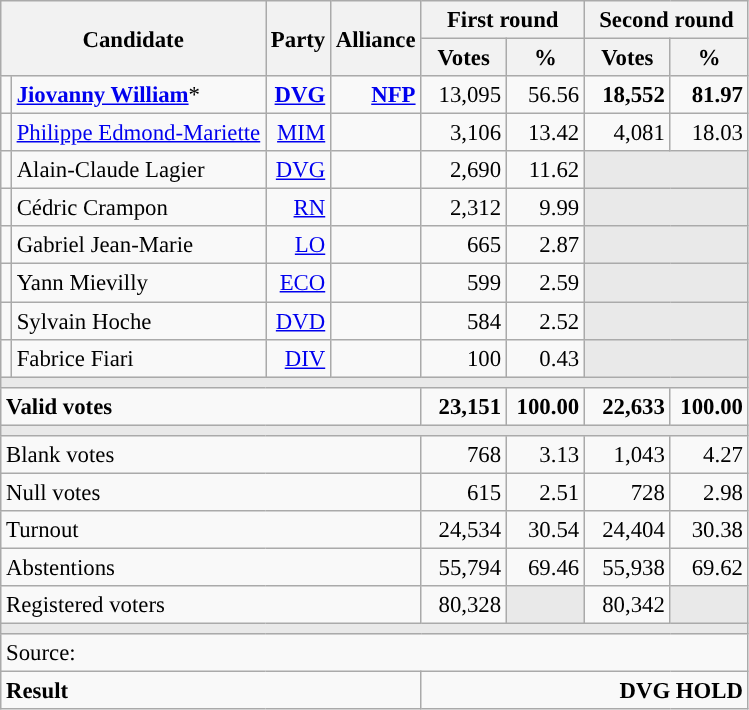<table class="wikitable" style="text-align:right;font-size:95%;">
<tr>
<th colspan="2" rowspan="2">Candidate</th>
<th colspan="1" rowspan="2">Party</th>
<th colspan="1" rowspan="2">Alliance</th>
<th colspan="2">First round</th>
<th colspan="2">Second round</th>
</tr>
<tr>
<th style="width:50px;">Votes</th>
<th style="width:45px;">%</th>
<th style="width:50px;">Votes</th>
<th style="width:45px;">%</th>
</tr>
<tr>
<td style="color:inherit;background:"></td>
<td style="text-align:left;"><strong><a href='#'>Jiovanny William</a></strong>*</td>
<td><strong><a href='#'>DVG</a></strong></td>
<td><a href='#'><strong>NFP</strong></a></td>
<td>13,095</td>
<td>56.56</td>
<td><strong>18,552</strong></td>
<td><strong>81.97</strong></td>
</tr>
<tr>
<td style="color:inherit;background:"></td>
<td style="text-align:left;"><a href='#'>Philippe Edmond-Mariette</a></td>
<td><a href='#'>MIM</a></td>
<td></td>
<td>3,106</td>
<td>13.42</td>
<td>4,081</td>
<td>18.03</td>
</tr>
<tr>
<td style="color:inherit;background:"></td>
<td style="text-align:left;">Alain-Claude Lagier</td>
<td><a href='#'>DVG</a></td>
<td></td>
<td>2,690</td>
<td>11.62</td>
<td colspan="2" rowspan="1" style="background:#E9E9E9;"></td>
</tr>
<tr>
<td style="color:inherit;background:"></td>
<td style="text-align:left;">Cédric Crampon</td>
<td><a href='#'>RN</a></td>
<td></td>
<td>2,312</td>
<td>9.99</td>
<td colspan="2" rowspan="1" style="background:#E9E9E9;"></td>
</tr>
<tr>
<td style="color:inherit;background:"></td>
<td style="text-align:left;">Gabriel Jean-Marie</td>
<td><a href='#'>LO</a></td>
<td></td>
<td>665</td>
<td>2.87</td>
<td colspan="2" rowspan="1" style="background:#E9E9E9;"></td>
</tr>
<tr>
<td style="color:inherit;background:"></td>
<td style="text-align:left;">Yann Mievilly</td>
<td><a href='#'>ECO</a></td>
<td></td>
<td>599</td>
<td>2.59</td>
<td colspan="2" rowspan="1" style="background:#E9E9E9;"></td>
</tr>
<tr>
<td style="color:inherit;background:"></td>
<td style="text-align:left;">Sylvain Hoche</td>
<td><a href='#'>DVD</a></td>
<td></td>
<td>584</td>
<td>2.52</td>
<td colspan="2" rowspan="1" style="background:#E9E9E9;"></td>
</tr>
<tr>
<td style="color:inherit;background:"></td>
<td style="text-align:left;">Fabrice Fiari</td>
<td><a href='#'>DIV</a></td>
<td></td>
<td>100</td>
<td>0.43</td>
<td colspan="2" rowspan="1" style="background:#E9E9E9;"></td>
</tr>
<tr>
<td colspan="8" style="background:#E9E9E9;"></td>
</tr>
<tr style="font-weight:bold;">
<td colspan="4" style="text-align:left;">Valid votes</td>
<td>23,151</td>
<td>100.00</td>
<td>22,633</td>
<td>100.00</td>
</tr>
<tr>
<td colspan="8" style="background:#E9E9E9;"></td>
</tr>
<tr>
<td colspan="4" style="text-align:left;">Blank votes</td>
<td>768</td>
<td>3.13</td>
<td>1,043</td>
<td>4.27</td>
</tr>
<tr>
<td colspan="4" style="text-align:left;">Null votes</td>
<td>615</td>
<td>2.51</td>
<td>728</td>
<td>2.98</td>
</tr>
<tr>
<td colspan="4" style="text-align:left;">Turnout</td>
<td>24,534</td>
<td>30.54</td>
<td>24,404</td>
<td>30.38</td>
</tr>
<tr>
<td colspan="4" style="text-align:left;">Abstentions</td>
<td>55,794</td>
<td>69.46</td>
<td>55,938</td>
<td>69.62</td>
</tr>
<tr>
<td colspan="4" style="text-align:left;">Registered voters</td>
<td>80,328</td>
<td style="background:#E9E9E9;"></td>
<td>80,342</td>
<td style="background:#E9E9E9;"></td>
</tr>
<tr>
<td colspan="8" style="background:#E9E9E9;"></td>
</tr>
<tr>
<td colspan="8" style="text-align:left;">Source: </td>
</tr>
<tr style="font-weight:bold">
<td colspan="4" style="text-align:left;">Result</td>
<td colspan="4" style="background-color:">DVG HOLD</td>
</tr>
</table>
